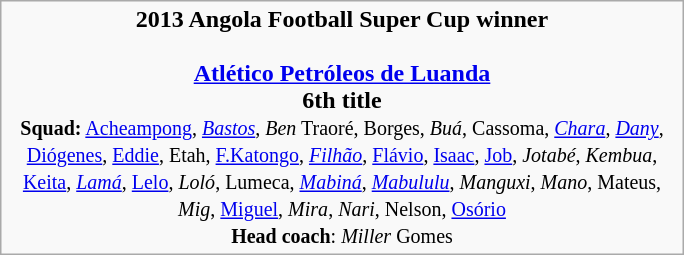<table class="wikitable" width=36% style="text-align:center; margin:auto">
<tr align=center>
<td><strong>2013 Angola Football Super Cup winner</strong><br><br><strong><a href='#'>Atlético Petróleos de Luanda</a></strong><br><strong>6th title</strong><br><small><strong>Squad:</strong> <a href='#'>Acheampong</a>, <em><a href='#'>Bastos</a></em>, <em>Ben</em> Traoré, Borges, <em>Buá</em>, Cassoma, <em><a href='#'>Chara</a></em>, <em><a href='#'>Dany</a></em>, <a href='#'>Diógenes</a>, <a href='#'>Eddie</a>, Etah, <a href='#'>F.Katongo</a>, <em><a href='#'>Filhão</a></em>, <a href='#'>Flávio</a>, <a href='#'>Isaac</a>, <a href='#'>Job</a>, <em>Jotabé</em>, <em>Kembua</em>, <a href='#'>Keita</a>, <em><a href='#'>Lamá</a></em>, <a href='#'>Lelo</a>, <em>Loló</em>, Lumeca, <em><a href='#'>Mabiná</a></em>, <em><a href='#'>Mabululu</a></em>, <em>Manguxi</em>, <em>Mano</em>, Mateus, <em>Mig</em>, <a href='#'>Miguel</a>, <em>Mira</em>, <em>Nari</em>, Nelson, <a href='#'>Osório</a> <br><strong>Head coach</strong>: <em>Miller</em> Gomes</small></td>
</tr>
</table>
